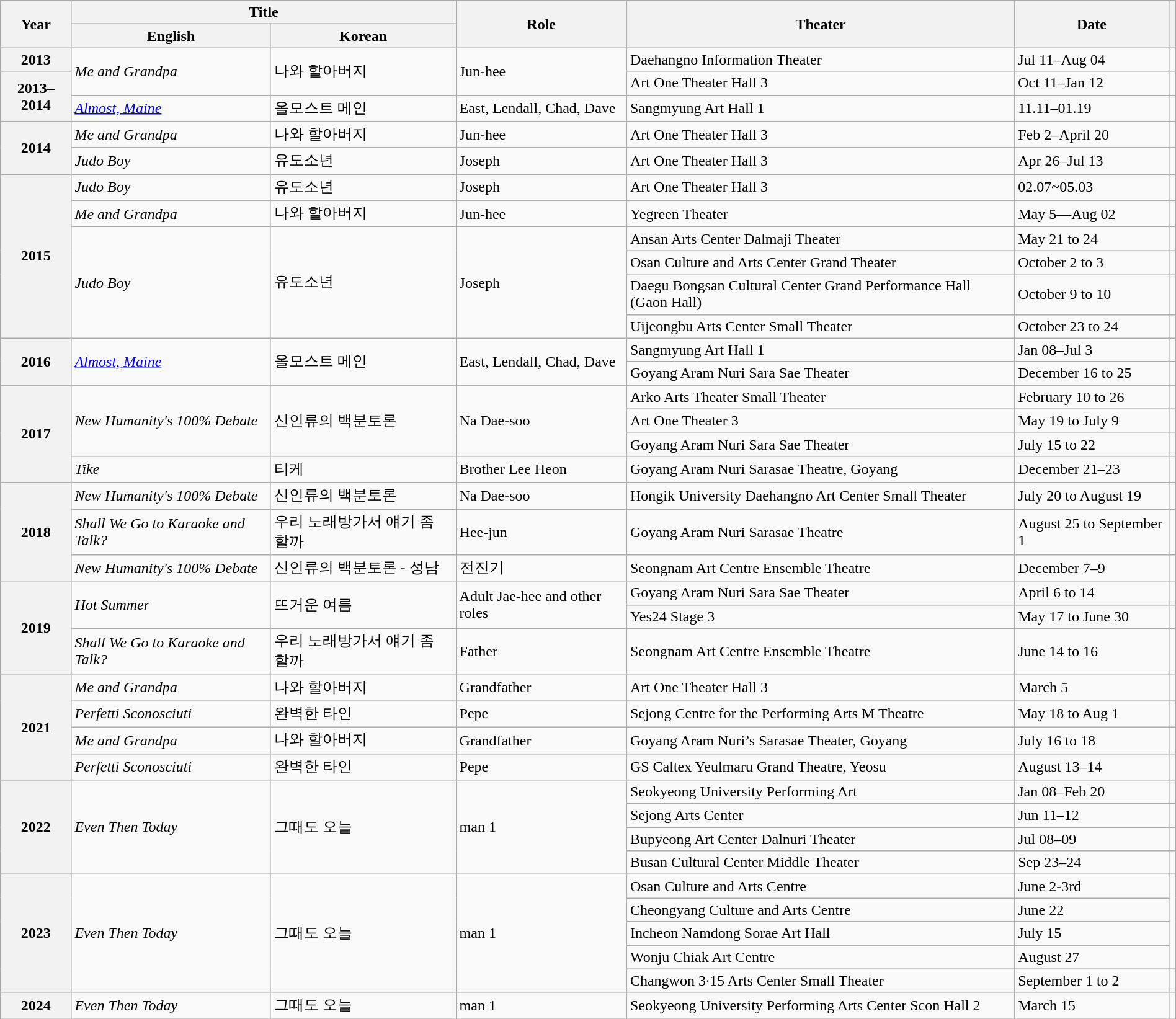<table class="wikitable sortable plainrowheaders" style="text-align:left; font-size:100%; padding:0 auto; width:100%; margin:auto">
<tr>
<th rowspan="2" scope="col">Year</th>
<th colspan="2" scope="col">Title</th>
<th rowspan="2" scope="col">Role</th>
<th rowspan="2" scope="col">Theater</th>
<th rowspan="2" scope="col">Date</th>
<th rowspan="2" scope="col" class="unsortable"></th>
</tr>
<tr>
<th>English</th>
<th>Korean</th>
</tr>
<tr>
<th scope="row">2013</th>
<td rowspan="2"><em>Me and Grandpa</em></td>
<td rowspan="2">나와 할아버지</td>
<td rowspan="2">Jun-hee</td>
<td>Daehangno Information Theater</td>
<td>Jul 11–Aug 04</td>
<td></td>
</tr>
<tr>
<th rowspan="2" scope="row">2013–2014</th>
<td>Art One Theater Hall 3</td>
<td>Oct 11–Jan 12</td>
<td></td>
</tr>
<tr>
<td><em><a href='#'>Almost, Maine</a></em></td>
<td>올모스트 메인</td>
<td>East, Lendall, Chad, Dave</td>
<td>Sangmyung Art Hall 1</td>
<td>11.11–01.19</td>
<td></td>
</tr>
<tr>
<th rowspan="2" scope="row">2014</th>
<td><em>Me and Grandpa</em></td>
<td>나와 할아버지</td>
<td>Jun-hee</td>
<td>Art One Theater Hall 3</td>
<td>Feb 2–April 20</td>
<td></td>
</tr>
<tr>
<td><em>Judo Boy</em></td>
<td>유도소년</td>
<td>Joseph</td>
<td>Art One Theater Hall 3</td>
<td>Apr 26–Jul 13</td>
<td></td>
</tr>
<tr>
<th rowspan="6" scope="row">2015</th>
<td><em>Judo Boy</em></td>
<td>유도소년</td>
<td>Joseph</td>
<td>Art One Theater Hall 3</td>
<td>02.07~05.03</td>
<td></td>
</tr>
<tr>
<td><em>Me and Grandpa</em></td>
<td>나와 할아버지</td>
<td>Jun-hee</td>
<td>Yegreen Theater</td>
<td>May 5—Aug 02</td>
<td></td>
</tr>
<tr>
<td rowspan="4"><em>Judo Boy</em></td>
<td rowspan="4">유도소년</td>
<td rowspan="4">Joseph</td>
<td>Ansan Arts Center Dalmaji Theater</td>
<td>May 21 to 24</td>
<td></td>
</tr>
<tr>
<td>Osan Culture and Arts Center Grand Theater</td>
<td>October 2 to 3</td>
<td></td>
</tr>
<tr>
<td>Daegu Bongsan Cultural Center Grand Performance Hall (Gaon Hall)</td>
<td>October 9 to 10</td>
<td></td>
</tr>
<tr>
<td>Uijeongbu Arts Center Small Theater</td>
<td>October 23 to 24</td>
<td></td>
</tr>
<tr>
<th scope="row" rowspan="2">2016</th>
<td rowspan="2"><em><a href='#'>Almost, Maine</a></em></td>
<td rowspan="2">올모스트 메인</td>
<td rowspan="2">East, Lendall, Chad, Dave</td>
<td>Sangmyung Art Hall 1</td>
<td>Jan 08–Jul 3</td>
<td></td>
</tr>
<tr>
<td>Goyang Aram Nuri Sara Sae Theater</td>
<td>December 16 to 25</td>
<td></td>
</tr>
<tr>
<th scope="row" rowspan="4">2017</th>
<td rowspan="3"><em>New Humanity's 100% Debate</em></td>
<td rowspan="3">신인류의 백분토론</td>
<td rowspan="3">Na Dae-soo</td>
<td>Arko Arts Theater Small Theater</td>
<td>February 10 to 26</td>
<td></td>
</tr>
<tr>
<td>Art One Theater 3</td>
<td>May 19 to July 9</td>
<td></td>
</tr>
<tr>
<td>Goyang Aram Nuri Sara Sae Theater</td>
<td>July 15 to 22</td>
<td></td>
</tr>
<tr>
<td><em>Tike</em></td>
<td>티케</td>
<td>Brother Lee Heon</td>
<td>Goyang Aram Nuri Sarasae Theatre, Goyang</td>
<td>December 21–23</td>
<td></td>
</tr>
<tr>
<th rowspan="3" scope="row">2018</th>
<td><em>New Humanity's 100% Debate</em></td>
<td>신인류의 백분토론</td>
<td>Na Dae-soo</td>
<td>Hongik University Daehangno Art Center Small Theater</td>
<td>July 20 to August 19</td>
<td></td>
</tr>
<tr>
<td><em>Shall We Go to Karaoke and Talk?</em></td>
<td>우리 노래방가서 얘기 좀 할까</td>
<td>Hee-jun</td>
<td>Goyang Aram Nuri Sarasae Theatre</td>
<td>August 25 to September 1</td>
<td></td>
</tr>
<tr>
<td><em>New Humanity's 100% Debate</em></td>
<td>신인류의 백분토론 - 성남</td>
<td>전진기</td>
<td>Seongnam Art Centre Ensemble Theatre</td>
<td>December 7–9</td>
<td></td>
</tr>
<tr>
<th rowspan="3" scope="row">2019</th>
<td rowspan="2"><em>Hot Summer</em></td>
<td rowspan="2">뜨거운 여름</td>
<td rowspan="2">Adult Jae-hee and other roles</td>
<td>Goyang Aram Nuri Sara Sae Theater</td>
<td>April 6 to 14</td>
<td></td>
</tr>
<tr>
<td>Yes24 Stage 3</td>
<td>May 17 to June 30</td>
<td></td>
</tr>
<tr>
<td><em>Shall We Go to Karaoke and Talk?</em></td>
<td>우리 노래방가서 얘기 좀 할까</td>
<td>Father</td>
<td>Seongnam Art Centre Ensemble Theatre</td>
<td>June 14 to 16</td>
<td></td>
</tr>
<tr>
<th rowspan="4" scope="row">2021</th>
<td><em>Me and Grandpa</em></td>
<td>나와 할아버지</td>
<td>Grandfather</td>
<td>Art One Theater Hall 3</td>
<td>March 5</td>
<td></td>
</tr>
<tr>
<td><em>Perfetti Sconosciuti</em></td>
<td>완벽한 타인</td>
<td>Pepe</td>
<td>Sejong Centre for the Performing Arts M Theatre</td>
<td>May 18 to Aug 1</td>
<td></td>
</tr>
<tr>
<td><em>Me and Grandpa</em></td>
<td>나와 할아버지</td>
<td>Grandfather</td>
<td>Goyang Aram Nuri’s Sarasae Theater, Goyang</td>
<td>July 16 to 18</td>
<td></td>
</tr>
<tr>
<td><em>Perfetti Sconosciuti</em></td>
<td>완벽한 타인</td>
<td>Pepe</td>
<td>GS Caltex Yeulmaru Grand Theatre, Yeosu</td>
<td>August 13–14</td>
<td></td>
</tr>
<tr>
<th rowspan="4" scope="row">2022</th>
<td rowspan="4"><em>Even Then Today</em></td>
<td rowspan="4">그때도 오늘</td>
<td rowspan="4">man 1</td>
<td>Seokyeong University Performing Art</td>
<td>Jan 08–Feb 20</td>
<td></td>
</tr>
<tr>
<td>Sejong Arts Center</td>
<td>Jun 11–12</td>
<td></td>
</tr>
<tr>
<td>Bupyeong Art Center Dalnuri Theater</td>
<td>Jul 08–09</td>
<td></td>
</tr>
<tr>
<td>Busan Cultural Center Middle Theater</td>
<td>Sep 23–24</td>
<td></td>
</tr>
<tr>
<th scope="row" rowspan="5">2023</th>
<td rowspan="5"><em>Even Then Today</em></td>
<td rowspan="5">그때도 오늘</td>
<td rowspan="5">man 1</td>
<td>Osan Culture and Arts Centre</td>
<td>June 2-3rd</td>
<td rowspan="4"></td>
</tr>
<tr>
<td>Cheongyang Culture and Arts Centre</td>
<td>June 22</td>
</tr>
<tr>
<td>Incheon Namdong Sorae Art Hall</td>
<td>July 15</td>
</tr>
<tr>
<td>Wonju Chiak Art Centre</td>
<td>August 27</td>
</tr>
<tr>
<td>Changwon 3·15 Arts Center Small Theater</td>
<td>September 1 to 2</td>
<td></td>
</tr>
<tr>
<th scope="row">2024</th>
<td rowspan="1"><em>Even Then Today</em></td>
<td rowspan="1">그때도 오늘</td>
<td rowspan="1">man 1</td>
<td>Seokyeong University Performing Arts Center Scon Hall 2</td>
<td>March 15</td>
<td></td>
</tr>
</table>
